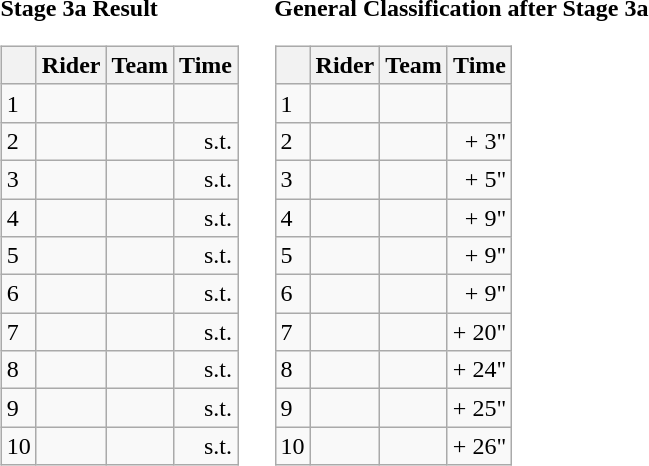<table>
<tr>
<td><strong>Stage 3a Result</strong><br><table class="wikitable">
<tr>
<th></th>
<th>Rider</th>
<th>Team</th>
<th>Time</th>
</tr>
<tr>
<td>1</td>
<td></td>
<td></td>
<td align="right"></td>
</tr>
<tr>
<td>2</td>
<td></td>
<td></td>
<td align="right">s.t.</td>
</tr>
<tr>
<td>3</td>
<td></td>
<td></td>
<td align="right">s.t.</td>
</tr>
<tr>
<td>4</td>
<td> </td>
<td></td>
<td align="right">s.t.</td>
</tr>
<tr>
<td>5</td>
<td></td>
<td></td>
<td align="right">s.t.</td>
</tr>
<tr>
<td>6</td>
<td></td>
<td></td>
<td align="right">s.t.</td>
</tr>
<tr>
<td>7</td>
<td></td>
<td></td>
<td align="right">s.t.</td>
</tr>
<tr>
<td>8</td>
<td></td>
<td></td>
<td align="right">s.t.</td>
</tr>
<tr>
<td>9</td>
<td></td>
<td></td>
<td align="right">s.t.</td>
</tr>
<tr>
<td>10</td>
<td></td>
<td></td>
<td align="right">s.t.</td>
</tr>
</table>
</td>
<td></td>
<td><strong>General Classification after Stage 3a</strong><br><table class="wikitable">
<tr>
<th></th>
<th>Rider</th>
<th>Team</th>
<th>Time</th>
</tr>
<tr>
<td>1</td>
<td> </td>
<td></td>
<td align="right"></td>
</tr>
<tr>
<td>2</td>
<td></td>
<td></td>
<td align="right">+ 3"</td>
</tr>
<tr>
<td>3</td>
<td></td>
<td></td>
<td align="right">+ 5"</td>
</tr>
<tr>
<td>4</td>
<td></td>
<td></td>
<td align="right">+ 9"</td>
</tr>
<tr>
<td>5</td>
<td></td>
<td></td>
<td align="right">+ 9"</td>
</tr>
<tr>
<td>6</td>
<td></td>
<td></td>
<td align="right">+ 9"</td>
</tr>
<tr>
<td>7</td>
<td></td>
<td></td>
<td align="right">+ 20"</td>
</tr>
<tr>
<td>8</td>
<td></td>
<td></td>
<td align="right">+ 24"</td>
</tr>
<tr>
<td>9</td>
<td> </td>
<td></td>
<td align="right">+ 25"</td>
</tr>
<tr>
<td>10</td>
<td></td>
<td></td>
<td align="right">+ 26"</td>
</tr>
</table>
</td>
</tr>
</table>
